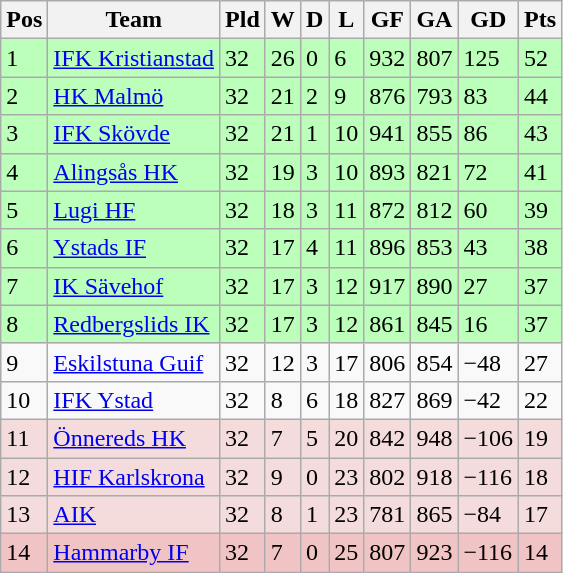<table class="wikitable">
<tr>
<th><span>Pos</span></th>
<th>Team</th>
<th><span>Pld</span></th>
<th><span>W</span></th>
<th><span>D</span></th>
<th><span>L</span></th>
<th><span>GF</span></th>
<th><span>GA</span></th>
<th><span>GD</span></th>
<th><span>Pts</span></th>
</tr>
<tr style="background:#bbffbb">
<td>1</td>
<td><a href='#'>IFK Kristianstad</a></td>
<td>32</td>
<td>26</td>
<td>0</td>
<td>6</td>
<td>932</td>
<td>807</td>
<td>125</td>
<td>52</td>
</tr>
<tr style="background:#bbffbb">
<td>2</td>
<td><a href='#'>HK Malmö</a></td>
<td>32</td>
<td>21</td>
<td>2</td>
<td>9</td>
<td>876</td>
<td>793</td>
<td>83</td>
<td>44</td>
</tr>
<tr style="background:#bbffbb">
<td>3</td>
<td><a href='#'>IFK Skövde</a></td>
<td>32</td>
<td>21</td>
<td>1</td>
<td>10</td>
<td>941</td>
<td>855</td>
<td>86</td>
<td>43</td>
</tr>
<tr style="background:#bbffbb">
<td>4</td>
<td><a href='#'>Alingsås HK</a></td>
<td>32</td>
<td>19</td>
<td>3</td>
<td>10</td>
<td>893</td>
<td>821</td>
<td>72</td>
<td>41</td>
</tr>
<tr style="background:#bbffbb">
<td>5</td>
<td><a href='#'>Lugi HF</a></td>
<td>32</td>
<td>18</td>
<td>3</td>
<td>11</td>
<td>872</td>
<td>812</td>
<td>60</td>
<td>39</td>
</tr>
<tr style="background:#bbffbb">
<td>6</td>
<td><a href='#'>Ystads IF</a></td>
<td>32</td>
<td>17</td>
<td>4</td>
<td>11</td>
<td>896</td>
<td>853</td>
<td>43</td>
<td>38</td>
</tr>
<tr style="background:#bbffbb">
<td>7</td>
<td><a href='#'>IK Sävehof</a></td>
<td>32</td>
<td>17</td>
<td>3</td>
<td>12</td>
<td>917</td>
<td>890</td>
<td>27</td>
<td>37</td>
</tr>
<tr style="background:#bbffbb">
<td>8</td>
<td><a href='#'>Redbergslids IK</a></td>
<td>32</td>
<td>17</td>
<td>3</td>
<td>12</td>
<td>861</td>
<td>845</td>
<td>16</td>
<td>37</td>
</tr>
<tr>
<td>9</td>
<td><a href='#'>Eskilstuna Guif</a></td>
<td>32</td>
<td>12</td>
<td>3</td>
<td>17</td>
<td>806</td>
<td>854</td>
<td>−48</td>
<td>27</td>
</tr>
<tr>
<td>10</td>
<td><a href='#'>IFK Ystad</a></td>
<td>32</td>
<td>8</td>
<td>6</td>
<td>18</td>
<td>827</td>
<td>869</td>
<td>−42</td>
<td>22</td>
</tr>
<tr style="background:#f4dcdc">
<td>11</td>
<td><a href='#'>Önnereds HK</a></td>
<td>32</td>
<td>7</td>
<td>5</td>
<td>20</td>
<td>842</td>
<td>948</td>
<td>−106</td>
<td>19</td>
</tr>
<tr style="background:#f4dcdc">
<td>12</td>
<td><a href='#'>HIF Karlskrona</a></td>
<td>32</td>
<td>9</td>
<td>0</td>
<td>23</td>
<td>802</td>
<td>918</td>
<td>−116</td>
<td>18</td>
</tr>
<tr style="background:#f4dcdc">
<td>13</td>
<td><a href='#'>AIK</a></td>
<td>32</td>
<td>8</td>
<td>1</td>
<td>23</td>
<td>781</td>
<td>865</td>
<td>−84</td>
<td>17</td>
</tr>
<tr style="background:#f0c4c4">
<td>14</td>
<td><a href='#'>Hammarby IF</a></td>
<td>32</td>
<td>7</td>
<td>0</td>
<td>25</td>
<td>807</td>
<td>923</td>
<td>−116</td>
<td>14</td>
</tr>
</table>
